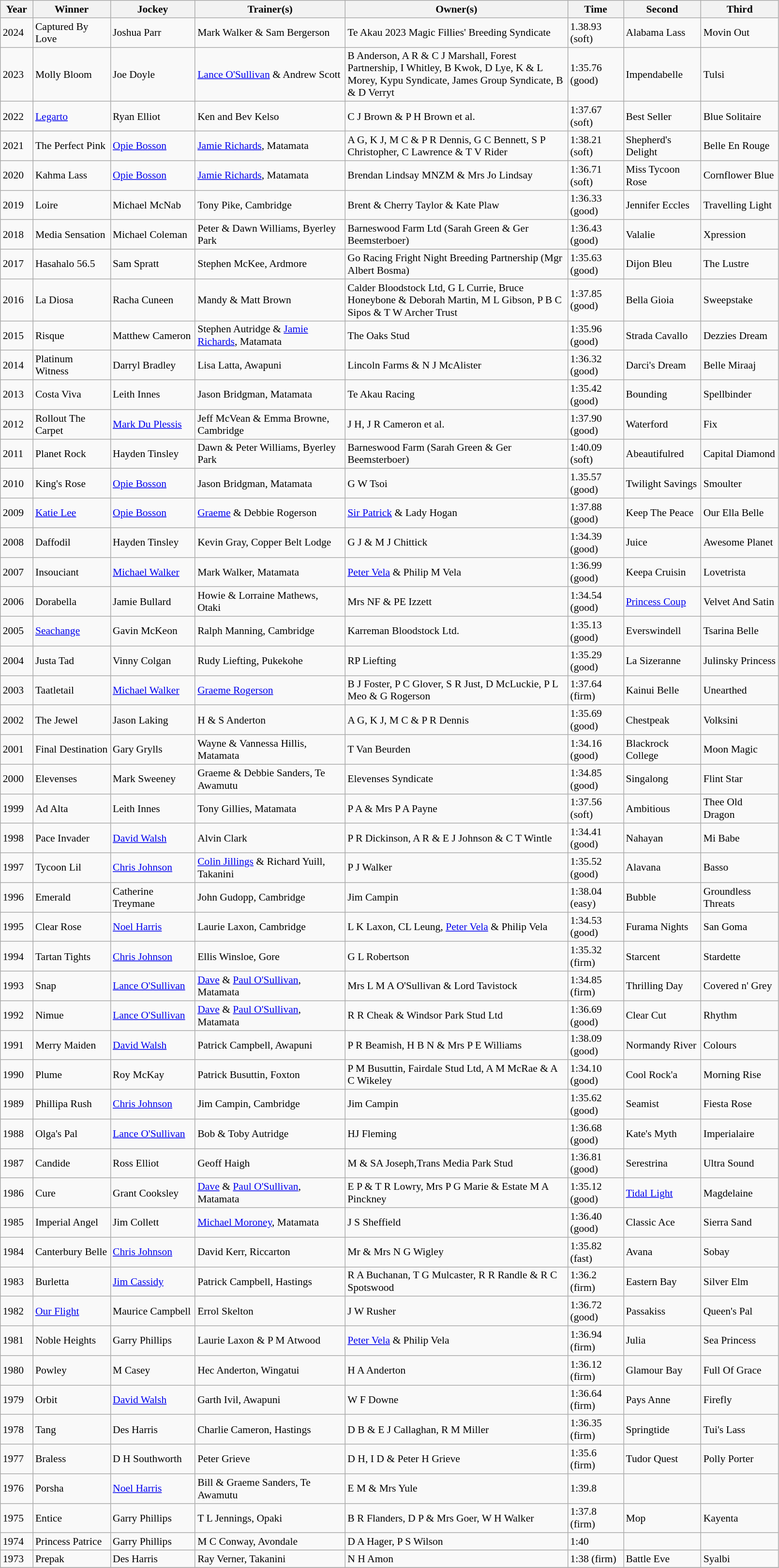<table class="wikitable sortable" style="font-size:90%">
<tr>
<th style="width:38px">Year<br></th>
<th style="width:100px">Winner<br></th>
<th style="width:110px">Jockey<br></th>
<th style="width:200px">Trainer(s)<br></th>
<th style="width:300px">Owner(s)<br></th>
<th style="width:70px">Time<br></th>
<th style="width:100px">Second<br></th>
<th style="width:100px">Third</th>
</tr>
<tr>
<td>2024</td>
<td>Captured By Love</td>
<td>Joshua Parr</td>
<td>Mark Walker & Sam Bergerson</td>
<td>Te Akau 2023 Magic Fillies' Breeding Syndicate</td>
<td>1.38.93 (soft)</td>
<td>Alabama Lass</td>
<td>Movin Out</td>
</tr>
<tr>
<td>2023</td>
<td>Molly Bloom</td>
<td>Joe Doyle</td>
<td><a href='#'>Lance O'Sullivan</a> & Andrew Scott</td>
<td>B Anderson, A R & C J Marshall, Forest Partnership, I Whitley, B Kwok, D Lye, K & L Morey, Kypu Syndicate, James Group Syndicate, B & D Verryt</td>
<td>1:35.76 (good)</td>
<td>Impendabelle</td>
<td>Tulsi</td>
</tr>
<tr>
<td>2022 </td>
<td><a href='#'>Legarto</a></td>
<td>Ryan Elliot</td>
<td>Ken and Bev Kelso</td>
<td>C J Brown & P H Brown et al.</td>
<td>1:37.67 (soft)</td>
<td>Best Seller</td>
<td>Blue Solitaire</td>
</tr>
<tr>
<td>2021 </td>
<td>The Perfect Pink</td>
<td><a href='#'>Opie Bosson</a></td>
<td><a href='#'>Jamie Richards</a>, Matamata</td>
<td>A G, K J, M C & P R Dennis, G C Bennett, S P Christopher, C Lawrence & T V Rider</td>
<td>1:38.21 (soft)</td>
<td>Shepherd's Delight</td>
<td>Belle En Rouge</td>
</tr>
<tr>
<td>2020 </td>
<td>Kahma Lass</td>
<td><a href='#'>Opie Bosson</a></td>
<td><a href='#'>Jamie Richards</a>, Matamata</td>
<td>Brendan Lindsay MNZM & Mrs Jo Lindsay</td>
<td>1:36.71 (soft)</td>
<td>Miss Tycoon Rose</td>
<td>Cornflower Blue</td>
</tr>
<tr>
<td>2019 </td>
<td>Loire</td>
<td>Michael McNab</td>
<td>Tony Pike, Cambridge</td>
<td>Brent & Cherry Taylor & Kate Plaw</td>
<td>1:36.33 (good)</td>
<td>Jennifer Eccles</td>
<td>Travelling Light</td>
</tr>
<tr>
<td>2018 </td>
<td>Media Sensation</td>
<td>Michael Coleman</td>
<td>Peter & Dawn Williams, Byerley Park</td>
<td>Barneswood Farm Ltd (Sarah Green & Ger Beemsterboer)</td>
<td>1:36.43 (good)</td>
<td>Valalie</td>
<td>Xpression</td>
</tr>
<tr>
<td>2017 </td>
<td>Hasahalo 56.5</td>
<td>Sam Spratt</td>
<td>Stephen McKee, Ardmore</td>
<td>Go Racing Fright Night Breeding Partnership (Mgr Albert Bosma)</td>
<td>1:35.63 (good)</td>
<td>Dijon Bleu</td>
<td>The Lustre</td>
</tr>
<tr>
<td>2016 </td>
<td>La Diosa</td>
<td>Racha Cuneen</td>
<td>Mandy & Matt Brown</td>
<td>Calder Bloodstock Ltd, G L Currie, Bruce Honeybone & Deborah Martin, M L Gibson, P B C Sipos & T W Archer Trust</td>
<td>1:37.85 (good)</td>
<td>Bella Gioia</td>
<td>Sweepstake</td>
</tr>
<tr>
<td>2015 </td>
<td>Risque</td>
<td>Matthew Cameron</td>
<td>Stephen Autridge & <a href='#'>Jamie Richards</a>, Matamata</td>
<td>The Oaks Stud</td>
<td>1:35.96 (good)</td>
<td>Strada Cavallo</td>
<td>Dezzies Dream</td>
</tr>
<tr>
<td>2014</td>
<td>Platinum Witness</td>
<td>Darryl Bradley</td>
<td>Lisa Latta, Awapuni</td>
<td>Lincoln Farms & N J McAlister</td>
<td>1:36.32 (good)</td>
<td>Darci's Dream</td>
<td>Belle Miraaj</td>
</tr>
<tr>
<td>2013 </td>
<td>Costa Viva</td>
<td>Leith Innes</td>
<td>Jason Bridgman, Matamata</td>
<td>Te Akau Racing</td>
<td>1:35.42 (good)</td>
<td>Bounding</td>
<td>Spellbinder</td>
</tr>
<tr>
<td>2012 </td>
<td>Rollout The Carpet</td>
<td><a href='#'>Mark Du Plessis</a></td>
<td>Jeff McVean & Emma Browne, Cambridge</td>
<td>J H, J R Cameron et al.</td>
<td>1:37.90 (good)</td>
<td>Waterford</td>
<td>Fix</td>
</tr>
<tr>
<td>2011 </td>
<td>Planet Rock</td>
<td>Hayden Tinsley</td>
<td>Dawn & Peter Williams, Byerley Park</td>
<td>Barneswood Farm (Sarah Green & Ger Beemsterboer)</td>
<td>1:40.09 (soft)</td>
<td>Abeautifulred</td>
<td>Capital Diamond</td>
</tr>
<tr>
<td>2010 </td>
<td>King's Rose</td>
<td><a href='#'>Opie Bosson</a></td>
<td>Jason Bridgman, Matamata</td>
<td>G W Tsoi</td>
<td>1.35.57 (good)</td>
<td>Twilight Savings</td>
<td>Smoulter</td>
</tr>
<tr>
<td>2009 </td>
<td><a href='#'>Katie Lee</a></td>
<td><a href='#'>Opie Bosson</a></td>
<td><a href='#'>Graeme</a> & Debbie Rogerson</td>
<td><a href='#'>Sir Patrick</a> & Lady Hogan</td>
<td>1:37.88 (good)</td>
<td>Keep The Peace</td>
<td>Our Ella Belle</td>
</tr>
<tr>
<td>2008</td>
<td>Daffodil</td>
<td>Hayden Tinsley</td>
<td>Kevin Gray, Copper Belt Lodge</td>
<td>G J & M J Chittick</td>
<td>1:34.39 (good)</td>
<td>Juice</td>
<td>Awesome Planet</td>
</tr>
<tr>
<td>2007</td>
<td>Insouciant</td>
<td><a href='#'>Michael Walker</a></td>
<td>Mark Walker, Matamata</td>
<td><a href='#'>Peter Vela</a> & Philip M Vela</td>
<td>1:36.99 (good)</td>
<td>Keepa Cruisin</td>
<td>Lovetrista</td>
</tr>
<tr>
<td>2006 </td>
<td>Dorabella</td>
<td>Jamie Bullard</td>
<td>Howie & Lorraine Mathews, Otaki</td>
<td>Mrs NF & PE Izzett</td>
<td>1:34.54 (good)</td>
<td><a href='#'>Princess Coup</a></td>
<td>Velvet And Satin</td>
</tr>
<tr>
<td>2005</td>
<td><a href='#'>Seachange</a></td>
<td>Gavin McKeon</td>
<td>Ralph Manning, Cambridge</td>
<td>Karreman Bloodstock Ltd.</td>
<td>1:35.13 (good)</td>
<td>Everswindell</td>
<td>Tsarina Belle</td>
</tr>
<tr>
<td>2004</td>
<td>Justa Tad</td>
<td>Vinny Colgan</td>
<td>Rudy Liefting, Pukekohe</td>
<td>RP Liefting</td>
<td>1:35.29 (good)</td>
<td>La Sizeranne</td>
<td>Julinsky Princess</td>
</tr>
<tr>
<td>2003</td>
<td>Taatletail</td>
<td><a href='#'>Michael Walker</a></td>
<td><a href='#'>Graeme Rogerson</a></td>
<td>B J Foster, P C Glover, S R Just, D McLuckie, P L Meo & G Rogerson</td>
<td>1:37.64 (firm)</td>
<td>Kainui Belle</td>
<td>Unearthed</td>
</tr>
<tr>
<td>2002</td>
<td>The Jewel</td>
<td>Jason Laking</td>
<td>H & S Anderton</td>
<td>A G, K J, M C & P R Dennis</td>
<td>1:35.69 (good)</td>
<td>Chestpeak</td>
<td>Volksini</td>
</tr>
<tr>
<td>2001</td>
<td>Final Destination</td>
<td>Gary Grylls</td>
<td>Wayne & Vannessa Hillis, Matamata</td>
<td>T Van Beurden</td>
<td>1:34.16 (good)</td>
<td>Blackrock College</td>
<td>Moon Magic</td>
</tr>
<tr>
<td>2000</td>
<td>Elevenses</td>
<td>Mark Sweeney</td>
<td>Graeme & Debbie Sanders, Te Awamutu</td>
<td>Elevenses Syndicate</td>
<td>1:34.85 (good)</td>
<td>Singalong</td>
<td>Flint Star</td>
</tr>
<tr>
<td>1999</td>
<td>Ad Alta</td>
<td>Leith Innes</td>
<td>Tony Gillies, Matamata</td>
<td>P A & Mrs P A Payne</td>
<td>1:37.56 (soft)</td>
<td>Ambitious</td>
<td>Thee Old Dragon</td>
</tr>
<tr>
<td>1998</td>
<td>Pace Invader</td>
<td><a href='#'>David Walsh</a></td>
<td>Alvin Clark</td>
<td>P R Dickinson, A R & E J Johnson & C T Wintle</td>
<td>1:34.41 (good)</td>
<td>Nahayan</td>
<td>Mi Babe</td>
</tr>
<tr>
<td>1997</td>
<td>Tycoon Lil</td>
<td><a href='#'>Chris Johnson</a></td>
<td><a href='#'>Colin Jillings</a> & Richard Yuill, Takanini</td>
<td>P J Walker</td>
<td>1:35.52 (good)</td>
<td>Alavana</td>
<td>Basso</td>
</tr>
<tr>
<td>1996</td>
<td>Emerald</td>
<td>Catherine Treymane</td>
<td>John Gudopp, Cambridge</td>
<td>Jim Campin</td>
<td>1:38.04 (easy)</td>
<td>Bubble</td>
<td>Groundless Threats</td>
</tr>
<tr>
<td>1995</td>
<td>Clear Rose</td>
<td><a href='#'>Noel Harris</a></td>
<td>Laurie Laxon, Cambridge</td>
<td>L K Laxon, CL Leung, <a href='#'>Peter Vela</a> & Philip Vela</td>
<td>1:34.53 (good)</td>
<td>Furama Nights</td>
<td>San Goma</td>
</tr>
<tr>
<td>1994</td>
<td>Tartan Tights</td>
<td><a href='#'>Chris Johnson</a></td>
<td>Ellis Winsloe, Gore</td>
<td>G L Robertson</td>
<td>1:35.32 (firm)</td>
<td>Starcent</td>
<td>Stardette</td>
</tr>
<tr>
<td>1993</td>
<td>Snap</td>
<td><a href='#'>Lance O'Sullivan</a></td>
<td><a href='#'>Dave</a> & <a href='#'>Paul O'Sullivan</a>, Matamata</td>
<td>Mrs L M A O'Sullivan & Lord Tavistock</td>
<td>1:34.85 (firm)</td>
<td>Thrilling Day</td>
<td>Covered n' Grey</td>
</tr>
<tr>
<td>1992</td>
<td>Nimue</td>
<td><a href='#'>Lance O'Sullivan</a></td>
<td><a href='#'>Dave</a> & <a href='#'>Paul O'Sullivan</a>, Matamata</td>
<td>R R Cheak & Windsor Park Stud Ltd</td>
<td>1:36.69 (good)</td>
<td>Clear Cut</td>
<td>Rhythm</td>
</tr>
<tr>
<td>1991</td>
<td>Merry Maiden</td>
<td><a href='#'>David Walsh</a></td>
<td>Patrick Campbell, Awapuni</td>
<td>P R Beamish, H B N & Mrs P E Williams</td>
<td>1:38.09 (good)</td>
<td>Normandy River</td>
<td>Colours</td>
</tr>
<tr>
<td>1990</td>
<td>Plume</td>
<td>Roy McKay</td>
<td>Patrick Busuttin, Foxton</td>
<td>P M Busuttin, Fairdale Stud Ltd, A M McRae & A C Wikeley</td>
<td>1:34.10 (good)</td>
<td>Cool Rock'a</td>
<td>Morning Rise</td>
</tr>
<tr>
<td>1989</td>
<td>Phillipa Rush</td>
<td><a href='#'>Chris Johnson</a></td>
<td>Jim Campin, Cambridge</td>
<td>Jim Campin</td>
<td>1:35.62 (good)</td>
<td>Seamist</td>
<td>Fiesta Rose</td>
</tr>
<tr>
<td>1988</td>
<td>Olga's Pal</td>
<td><a href='#'>Lance O'Sullivan</a></td>
<td>Bob & Toby Autridge</td>
<td>HJ Fleming</td>
<td>1:36.68 (good)</td>
<td>Kate's Myth</td>
<td>Imperialaire</td>
</tr>
<tr>
<td>1987</td>
<td>Candide</td>
<td>Ross Elliot</td>
<td>Geoff Haigh</td>
<td>M & SA Joseph,Trans Media Park Stud</td>
<td>1:36.81 (good)</td>
<td>Serestrina</td>
<td>Ultra Sound</td>
</tr>
<tr>
<td>1986</td>
<td>Cure</td>
<td>Grant Cooksley</td>
<td><a href='#'>Dave</a> & <a href='#'>Paul O'Sullivan</a>, Matamata</td>
<td>E P & T R Lowry, Mrs P G Marie & Estate M A Pinckney</td>
<td>1:35.12 (good)</td>
<td><a href='#'>Tidal Light</a></td>
<td>Magdelaine</td>
</tr>
<tr>
<td>1985</td>
<td>Imperial Angel</td>
<td>Jim Collett</td>
<td><a href='#'>Michael Moroney</a>, Matamata</td>
<td>J S Sheffield</td>
<td>1:36.40 (good)</td>
<td>Classic Ace</td>
<td>Sierra Sand</td>
</tr>
<tr>
<td>1984</td>
<td>Canterbury Belle</td>
<td><a href='#'>Chris Johnson</a></td>
<td>David Kerr, Riccarton</td>
<td>Mr & Mrs N G Wigley</td>
<td>1:35.82 (fast)</td>
<td>Avana</td>
<td>Sobay</td>
</tr>
<tr>
<td>1983</td>
<td>Burletta</td>
<td><a href='#'>Jim Cassidy</a></td>
<td>Patrick Campbell, Hastings</td>
<td>R A Buchanan, T G Mulcaster, R R Randle & R C Spotswood</td>
<td>1:36.2 (firm)</td>
<td>Eastern Bay</td>
<td>Silver Elm</td>
</tr>
<tr>
<td>1982</td>
<td><a href='#'>Our Flight</a></td>
<td>Maurice Campbell</td>
<td>Errol Skelton</td>
<td>J W Rusher</td>
<td>1:36.72 (good)</td>
<td>Passakiss</td>
<td>Queen's Pal</td>
</tr>
<tr>
<td>1981</td>
<td>Noble Heights</td>
<td>Garry Phillips</td>
<td>Laurie Laxon & P M Atwood</td>
<td><a href='#'>Peter Vela</a> & Philip Vela</td>
<td>1:36.94 (firm)</td>
<td>Julia</td>
<td>Sea Princess</td>
</tr>
<tr>
<td>1980</td>
<td>Powley</td>
<td>M Casey</td>
<td>Hec Anderton, Wingatui</td>
<td>H A Anderton</td>
<td>1:36.12 (firm)</td>
<td>Glamour Bay</td>
<td>Full Of Grace</td>
</tr>
<tr>
<td>1979</td>
<td>Orbit</td>
<td><a href='#'>David Walsh</a></td>
<td>Garth Ivil, Awapuni</td>
<td>W F Downe</td>
<td>1:36.64 (firm)</td>
<td>Pays Anne</td>
<td>Firefly</td>
</tr>
<tr>
<td>1978</td>
<td>Tang</td>
<td>Des Harris</td>
<td>Charlie Cameron, Hastings</td>
<td>D B & E J Callaghan, R M Miller</td>
<td>1:36.35 (firm)</td>
<td>Springtide</td>
<td>Tui's Lass</td>
</tr>
<tr>
<td>1977</td>
<td>Braless</td>
<td>D H Southworth</td>
<td>Peter Grieve</td>
<td>D H, I D & Peter H Grieve</td>
<td>1:35.6 (firm)</td>
<td>Tudor Quest</td>
<td>Polly Porter</td>
</tr>
<tr>
<td>1976</td>
<td>Porsha</td>
<td><a href='#'>Noel Harris</a></td>
<td>Bill & Graeme Sanders, Te Awamutu</td>
<td>E M & Mrs Yule</td>
<td>1:39.8</td>
<td></td>
<td></td>
</tr>
<tr>
<td>1975</td>
<td>Entice</td>
<td>Garry Phillips</td>
<td>T L Jennings, Opaki</td>
<td>B R Flanders, D P & Mrs Goer, W H Walker</td>
<td>1:37.8 (firm)</td>
<td>Mop</td>
<td>Kayenta</td>
</tr>
<tr>
<td>1974</td>
<td>Princess Patrice</td>
<td>Garry Phillips</td>
<td>M C Conway, Avondale</td>
<td>D A Hager, P S Wilson</td>
<td>1:40</td>
<td></td>
<td></td>
</tr>
<tr>
<td>1973</td>
<td>Prepak</td>
<td>Des Harris</td>
<td>Ray Verner, Takanini</td>
<td>N H Amon</td>
<td>1:38 (firm)</td>
<td>Battle Eve</td>
<td>Syalbi</td>
</tr>
<tr>
</tr>
</table>
